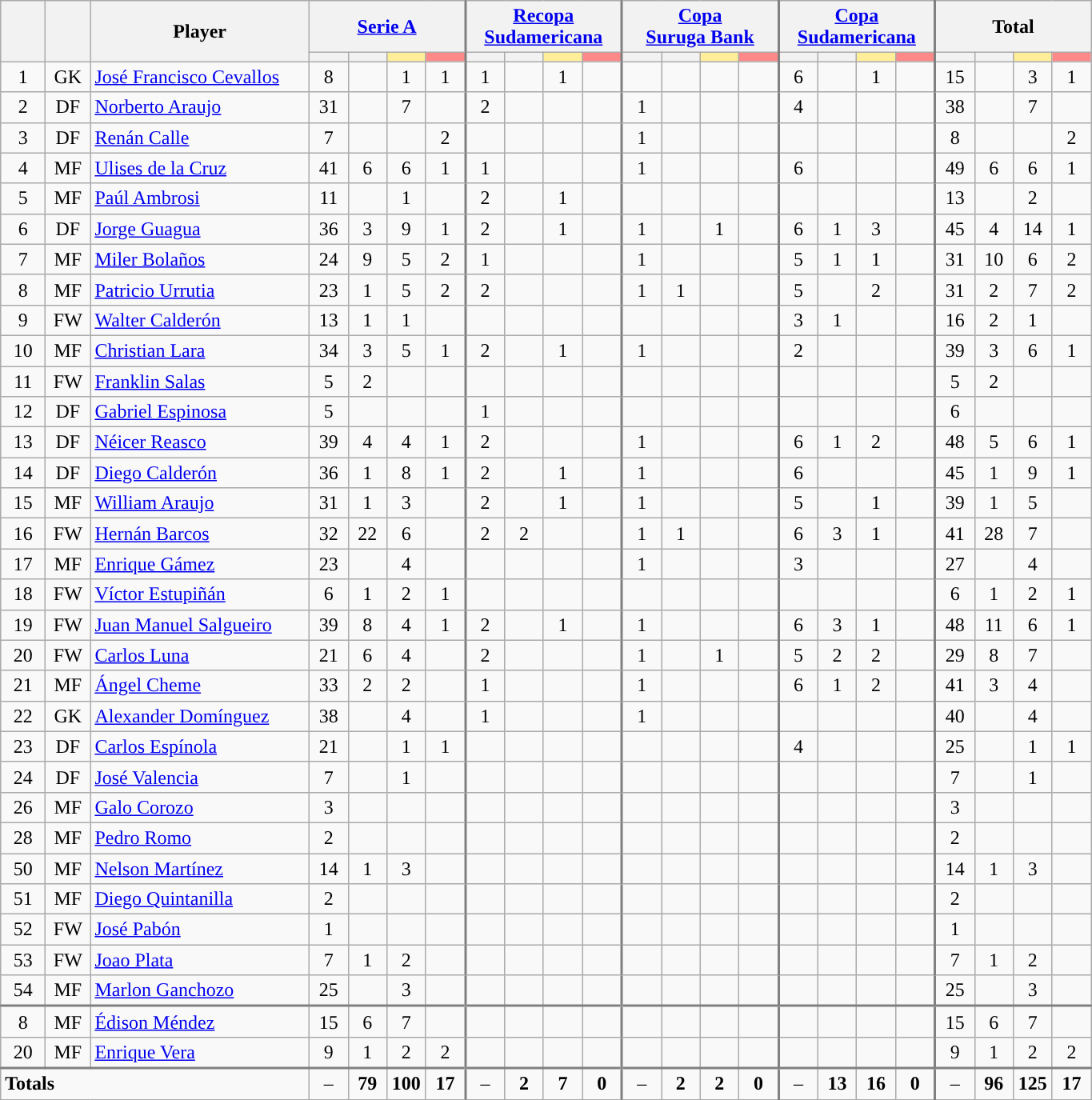<table class="wikitable" style="text-align: center">
<tr>
<th rowspan="2" width=30 align="center"><strong></strong></th>
<th rowspan="2" width=30 align="center"><strong></strong></th>
<th rowspan="2" width=175 align="center"><strong>Player</strong></th>
<th colspan="4" style="border-right:2px solid grey;" align="center"><strong><a href='#'>Serie A</a></strong></th>
<th colspan="4" style="border-right:2px solid grey;" align="center"><strong><a href='#'>Recopa<br>Sudamericana</a></strong></th>
<th colspan="4" style="border-right:2px solid grey;" align="center"><strong><a href='#'>Copa<br>Suruga Bank</a></strong></th>
<th colspan="4" style="border-right:2px solid grey;" align="center"><strong><a href='#'>Copa<br>Sudamericana</a></strong></th>
<th colspan="4" align="center"><strong>Total</strong></th>
</tr>
<tr>
<th width=25 style="background:"></th>
<th width=25 style="background:"></th>
<th width=25 style="background: #FFEE99"></th>
<th width=25 style="border-right:2px solid grey; background:#FF8888"></th>
<th width=25 style="background:"></th>
<th width=25 style="background:"></th>
<th width=25 style="background: #FFEE99"></th>
<th width=25 style="border-right:2px solid grey; background:#FF8888"></th>
<th width=25 style="background:"></th>
<th width=25 style="background:"></th>
<th width=25 style="background: #FFEE99"></th>
<th width=25 style="border-right:2px solid grey; background:#FF8888"></th>
<th width=25 style="background:"></th>
<th width=25 style="background:"></th>
<th width=25 style="background: #FFEE99"></th>
<th width=25 style="border-right:2px solid grey; background:#FF8888"></th>
<th width=25 style="background:"></th>
<th width=25 style="background:"></th>
<th width=25 style="background: #FFEE99"></th>
<th width=25 style="background: #FF8888"></th>
</tr>
<tr>
<td>1</td>
<td>GK</td>
<td align=left><a href='#'>José Francisco Cevallos</a></td>
<td>8</td>
<td></td>
<td>1</td>
<td>1</td>
<td style="border-left:2px solid grey">1</td>
<td></td>
<td>1</td>
<td></td>
<td style="border-left:2px solid grey"></td>
<td></td>
<td></td>
<td></td>
<td style="border-left:2px solid grey">6</td>
<td></td>
<td>1</td>
<td></td>
<td style="border-left:2px solid grey">15</td>
<td></td>
<td>3</td>
<td>1</td>
</tr>
<tr>
<td>2</td>
<td>DF</td>
<td align=left><a href='#'>Norberto Araujo</a></td>
<td>31</td>
<td></td>
<td>7</td>
<td></td>
<td style="border-left:2px solid grey">2</td>
<td></td>
<td></td>
<td></td>
<td style="border-left:2px solid grey">1</td>
<td></td>
<td></td>
<td></td>
<td style="border-left:2px solid grey">4</td>
<td></td>
<td></td>
<td></td>
<td style="border-left:2px solid grey">38</td>
<td></td>
<td>7</td>
<td></td>
</tr>
<tr>
<td>3</td>
<td>DF</td>
<td align=left><a href='#'>Renán Calle</a></td>
<td>7</td>
<td></td>
<td></td>
<td>2</td>
<td style="border-left:2px solid grey"></td>
<td></td>
<td></td>
<td></td>
<td style="border-left:2px solid grey">1</td>
<td></td>
<td></td>
<td></td>
<td style="border-left:2px solid grey"></td>
<td></td>
<td></td>
<td></td>
<td style="border-left:2px solid grey">8</td>
<td></td>
<td></td>
<td>2</td>
</tr>
<tr>
<td>4</td>
<td>MF</td>
<td align=left><a href='#'>Ulises de la Cruz</a></td>
<td>41</td>
<td>6</td>
<td>6</td>
<td>1</td>
<td style="border-left:2px solid grey">1</td>
<td></td>
<td></td>
<td></td>
<td style="border-left:2px solid grey">1</td>
<td></td>
<td></td>
<td></td>
<td style="border-left:2px solid grey">6</td>
<td></td>
<td></td>
<td></td>
<td style="border-left:2px solid grey">49</td>
<td>6</td>
<td>6</td>
<td>1</td>
</tr>
<tr>
<td>5</td>
<td>MF</td>
<td align=left><a href='#'>Paúl Ambrosi</a></td>
<td>11</td>
<td></td>
<td>1</td>
<td></td>
<td style="border-left:2px solid grey">2</td>
<td></td>
<td>1</td>
<td></td>
<td style="border-left:2px solid grey"></td>
<td></td>
<td></td>
<td></td>
<td style="border-left:2px solid grey"></td>
<td></td>
<td></td>
<td></td>
<td style="border-left:2px solid grey">13</td>
<td></td>
<td>2</td>
<td></td>
</tr>
<tr>
<td>6</td>
<td>DF</td>
<td align=left><a href='#'>Jorge Guagua</a></td>
<td>36</td>
<td>3</td>
<td>9</td>
<td>1</td>
<td style="border-left:2px solid grey">2</td>
<td></td>
<td>1</td>
<td></td>
<td style="border-left:2px solid grey">1</td>
<td></td>
<td>1</td>
<td></td>
<td style="border-left:2px solid grey">6</td>
<td>1</td>
<td>3</td>
<td></td>
<td style="border-left:2px solid grey">45</td>
<td>4</td>
<td>14</td>
<td>1</td>
</tr>
<tr>
<td>7</td>
<td>MF</td>
<td align=left><a href='#'>Miler Bolaños</a></td>
<td>24</td>
<td>9</td>
<td>5</td>
<td>2</td>
<td style="border-left:2px solid grey">1</td>
<td></td>
<td></td>
<td></td>
<td style="border-left:2px solid grey">1</td>
<td></td>
<td></td>
<td></td>
<td style="border-left:2px solid grey">5</td>
<td>1</td>
<td>1</td>
<td></td>
<td style="border-left:2px solid grey">31</td>
<td>10</td>
<td>6</td>
<td>2</td>
</tr>
<tr>
<td>8</td>
<td>MF</td>
<td align=left><a href='#'>Patricio Urrutia</a></td>
<td>23</td>
<td>1</td>
<td>5</td>
<td>2</td>
<td style="border-left:2px solid grey">2</td>
<td></td>
<td></td>
<td></td>
<td style="border-left:2px solid grey">1</td>
<td>1</td>
<td></td>
<td></td>
<td style="border-left:2px solid grey">5</td>
<td></td>
<td>2</td>
<td></td>
<td style="border-left:2px solid grey">31</td>
<td>2</td>
<td>7</td>
<td>2</td>
</tr>
<tr>
<td>9</td>
<td>FW</td>
<td align=left><a href='#'>Walter Calderón</a></td>
<td>13</td>
<td>1</td>
<td>1</td>
<td></td>
<td style="border-left:2px solid grey"></td>
<td></td>
<td></td>
<td></td>
<td style="border-left:2px solid grey"></td>
<td></td>
<td></td>
<td></td>
<td style="border-left:2px solid grey">3</td>
<td>1</td>
<td></td>
<td></td>
<td style="border-left:2px solid grey">16</td>
<td>2</td>
<td>1</td>
<td></td>
</tr>
<tr>
<td>10</td>
<td>MF</td>
<td align=left><a href='#'>Christian Lara</a></td>
<td>34</td>
<td>3</td>
<td>5</td>
<td>1</td>
<td style="border-left:2px solid grey">2</td>
<td></td>
<td>1</td>
<td></td>
<td style="border-left:2px solid grey">1</td>
<td></td>
<td></td>
<td></td>
<td style="border-left:2px solid grey">2</td>
<td></td>
<td></td>
<td></td>
<td style="border-left:2px solid grey">39</td>
<td>3</td>
<td>6</td>
<td>1</td>
</tr>
<tr>
<td>11</td>
<td>FW</td>
<td align=left><a href='#'>Franklin Salas</a></td>
<td>5</td>
<td>2</td>
<td></td>
<td></td>
<td style="border-left:2px solid grey"></td>
<td></td>
<td></td>
<td></td>
<td style="border-left:2px solid grey"></td>
<td></td>
<td></td>
<td></td>
<td style="border-left:2px solid grey"></td>
<td></td>
<td></td>
<td></td>
<td style="border-left:2px solid grey">5</td>
<td>2</td>
<td></td>
<td></td>
</tr>
<tr>
<td>12</td>
<td>DF</td>
<td align=left><a href='#'>Gabriel Espinosa</a></td>
<td>5</td>
<td></td>
<td></td>
<td></td>
<td style="border-left:2px solid grey">1</td>
<td></td>
<td></td>
<td></td>
<td style="border-left:2px solid grey"></td>
<td></td>
<td></td>
<td></td>
<td style="border-left:2px solid grey"></td>
<td></td>
<td></td>
<td></td>
<td style="border-left:2px solid grey">6</td>
<td></td>
<td></td>
<td></td>
</tr>
<tr>
<td>13</td>
<td>DF</td>
<td align=left><a href='#'>Néicer Reasco</a></td>
<td>39</td>
<td>4</td>
<td>4</td>
<td>1</td>
<td style="border-left:2px solid grey">2</td>
<td></td>
<td></td>
<td></td>
<td style="border-left:2px solid grey">1</td>
<td></td>
<td></td>
<td></td>
<td style="border-left:2px solid grey">6</td>
<td>1</td>
<td>2</td>
<td></td>
<td style="border-left:2px solid grey">48</td>
<td>5</td>
<td>6</td>
<td>1</td>
</tr>
<tr>
<td>14</td>
<td>DF</td>
<td align=left><a href='#'>Diego Calderón</a></td>
<td>36</td>
<td>1</td>
<td>8</td>
<td>1</td>
<td style="border-left:2px solid grey">2</td>
<td></td>
<td>1</td>
<td></td>
<td style="border-left:2px solid grey">1</td>
<td></td>
<td></td>
<td></td>
<td style="border-left:2px solid grey">6</td>
<td></td>
<td></td>
<td></td>
<td style="border-left:2px solid grey">45</td>
<td>1</td>
<td>9</td>
<td>1</td>
</tr>
<tr>
<td>15</td>
<td>MF</td>
<td align=left><a href='#'>William Araujo</a></td>
<td>31</td>
<td>1</td>
<td>3</td>
<td></td>
<td style="border-left:2px solid grey">2</td>
<td></td>
<td>1</td>
<td></td>
<td style="border-left:2px solid grey">1</td>
<td></td>
<td></td>
<td></td>
<td style="border-left:2px solid grey">5</td>
<td></td>
<td>1</td>
<td></td>
<td style="border-left:2px solid grey">39</td>
<td>1</td>
<td>5</td>
<td></td>
</tr>
<tr>
<td>16</td>
<td>FW</td>
<td align=left><a href='#'>Hernán Barcos</a></td>
<td>32</td>
<td>22</td>
<td>6</td>
<td></td>
<td style="border-left:2px solid grey">2</td>
<td>2</td>
<td></td>
<td></td>
<td style="border-left:2px solid grey">1</td>
<td>1</td>
<td></td>
<td></td>
<td style="border-left:2px solid grey">6</td>
<td>3</td>
<td>1</td>
<td></td>
<td style="border-left:2px solid grey">41</td>
<td>28</td>
<td>7</td>
<td></td>
</tr>
<tr>
<td>17</td>
<td>MF</td>
<td align=left><a href='#'>Enrique Gámez</a></td>
<td>23</td>
<td></td>
<td>4</td>
<td></td>
<td style="border-left:2px solid grey"></td>
<td></td>
<td></td>
<td></td>
<td style="border-left:2px solid grey">1</td>
<td></td>
<td></td>
<td></td>
<td style="border-left:2px solid grey">3</td>
<td></td>
<td></td>
<td></td>
<td style="border-left:2px solid grey">27</td>
<td></td>
<td>4</td>
<td></td>
</tr>
<tr>
<td>18</td>
<td>FW</td>
<td align=left><a href='#'>Víctor Estupiñán</a></td>
<td>6</td>
<td>1</td>
<td>2</td>
<td>1</td>
<td style="border-left:2px solid grey"></td>
<td></td>
<td></td>
<td></td>
<td style="border-left:2px solid grey"></td>
<td></td>
<td></td>
<td></td>
<td style="border-left:2px solid grey"></td>
<td></td>
<td></td>
<td></td>
<td style="border-left:2px solid grey">6</td>
<td>1</td>
<td>2</td>
<td>1</td>
</tr>
<tr>
<td>19</td>
<td>FW</td>
<td align=left><a href='#'>Juan Manuel Salgueiro</a></td>
<td>39</td>
<td>8</td>
<td>4</td>
<td>1</td>
<td style="border-left:2px solid grey">2</td>
<td></td>
<td>1</td>
<td></td>
<td style="border-left:2px solid grey">1</td>
<td></td>
<td></td>
<td></td>
<td style="border-left:2px solid grey">6</td>
<td>3</td>
<td>1</td>
<td></td>
<td style="border-left:2px solid grey">48</td>
<td>11</td>
<td>6</td>
<td>1</td>
</tr>
<tr>
<td>20</td>
<td>FW</td>
<td align=left><a href='#'>Carlos Luna</a></td>
<td>21</td>
<td>6</td>
<td>4</td>
<td></td>
<td style="border-left:2px solid grey">2</td>
<td></td>
<td></td>
<td></td>
<td style="border-left:2px solid grey">1</td>
<td></td>
<td>1</td>
<td></td>
<td style="border-left:2px solid grey">5</td>
<td>2</td>
<td>2</td>
<td></td>
<td style="border-left:2px solid grey">29</td>
<td>8</td>
<td>7</td>
<td></td>
</tr>
<tr>
<td>21</td>
<td>MF</td>
<td align=left><a href='#'>Ángel Cheme</a></td>
<td>33</td>
<td>2</td>
<td>2</td>
<td></td>
<td style="border-left:2px solid grey">1</td>
<td></td>
<td></td>
<td></td>
<td style="border-left:2px solid grey">1</td>
<td></td>
<td></td>
<td></td>
<td style="border-left:2px solid grey">6</td>
<td>1</td>
<td>2</td>
<td></td>
<td style="border-left:2px solid grey">41</td>
<td>3</td>
<td>4</td>
<td></td>
</tr>
<tr>
<td>22</td>
<td>GK</td>
<td align=left><a href='#'>Alexander Domínguez</a></td>
<td>38</td>
<td></td>
<td>4</td>
<td></td>
<td style="border-left:2px solid grey">1</td>
<td></td>
<td></td>
<td></td>
<td style="border-left:2px solid grey">1</td>
<td></td>
<td></td>
<td></td>
<td style="border-left:2px solid grey"></td>
<td></td>
<td></td>
<td></td>
<td style="border-left:2px solid grey">40</td>
<td></td>
<td>4</td>
<td></td>
</tr>
<tr>
<td>23</td>
<td>DF</td>
<td align=left><a href='#'>Carlos Espínola</a></td>
<td>21</td>
<td></td>
<td>1</td>
<td>1</td>
<td style="border-left:2px solid grey"></td>
<td></td>
<td></td>
<td></td>
<td style="border-left:2px solid grey"></td>
<td></td>
<td></td>
<td></td>
<td style="border-left:2px solid grey">4</td>
<td></td>
<td></td>
<td></td>
<td style="border-left:2px solid grey">25</td>
<td></td>
<td>1</td>
<td>1</td>
</tr>
<tr>
<td>24</td>
<td>DF</td>
<td align=left><a href='#'>José Valencia</a></td>
<td>7</td>
<td></td>
<td>1</td>
<td></td>
<td style="border-left:2px solid grey"></td>
<td></td>
<td></td>
<td></td>
<td style="border-left:2px solid grey"></td>
<td></td>
<td></td>
<td></td>
<td style="border-left:2px solid grey"></td>
<td></td>
<td></td>
<td></td>
<td style="border-left:2px solid grey">7</td>
<td></td>
<td>1</td>
<td></td>
</tr>
<tr>
<td>26</td>
<td>MF</td>
<td align=left><a href='#'>Galo Corozo</a></td>
<td>3</td>
<td></td>
<td></td>
<td></td>
<td style="border-left:2px solid grey"></td>
<td></td>
<td></td>
<td></td>
<td style="border-left:2px solid grey"></td>
<td></td>
<td></td>
<td></td>
<td style="border-left:2px solid grey"></td>
<td></td>
<td></td>
<td></td>
<td style="border-left:2px solid grey">3</td>
<td></td>
<td></td>
<td></td>
</tr>
<tr>
<td>28</td>
<td>MF</td>
<td align=left><a href='#'>Pedro Romo</a></td>
<td>2</td>
<td></td>
<td></td>
<td></td>
<td style="border-left:2px solid grey"></td>
<td></td>
<td></td>
<td></td>
<td style="border-left:2px solid grey"></td>
<td></td>
<td></td>
<td></td>
<td style="border-left:2px solid grey"></td>
<td></td>
<td></td>
<td></td>
<td style="border-left:2px solid grey">2</td>
<td></td>
<td></td>
<td></td>
</tr>
<tr>
<td>50</td>
<td>MF</td>
<td align=left><a href='#'>Nelson Martínez</a></td>
<td>14</td>
<td>1</td>
<td>3</td>
<td></td>
<td style="border-left:2px solid grey"></td>
<td></td>
<td></td>
<td></td>
<td style="border-left:2px solid grey"></td>
<td></td>
<td></td>
<td></td>
<td style="border-left:2px solid grey"></td>
<td></td>
<td></td>
<td></td>
<td style="border-left:2px solid grey">14</td>
<td>1</td>
<td>3</td>
<td></td>
</tr>
<tr>
<td>51</td>
<td>MF</td>
<td align=left><a href='#'>Diego Quintanilla</a></td>
<td>2</td>
<td></td>
<td></td>
<td></td>
<td style="border-left:2px solid grey"></td>
<td></td>
<td></td>
<td></td>
<td style="border-left:2px solid grey"></td>
<td></td>
<td></td>
<td></td>
<td style="border-left:2px solid grey"></td>
<td></td>
<td></td>
<td></td>
<td style="border-left:2px solid grey">2</td>
<td></td>
<td></td>
<td></td>
</tr>
<tr>
<td>52</td>
<td>FW</td>
<td align=left><a href='#'>José Pabón</a></td>
<td>1</td>
<td></td>
<td></td>
<td></td>
<td style="border-left:2px solid grey"></td>
<td></td>
<td></td>
<td></td>
<td style="border-left:2px solid grey"></td>
<td></td>
<td></td>
<td></td>
<td style="border-left:2px solid grey"></td>
<td></td>
<td></td>
<td></td>
<td style="border-left:2px solid grey">1</td>
<td></td>
<td></td>
<td></td>
</tr>
<tr>
<td>53</td>
<td>FW</td>
<td align=left><a href='#'>Joao Plata</a></td>
<td>7</td>
<td>1</td>
<td>2</td>
<td></td>
<td style="border-left:2px solid grey"></td>
<td></td>
<td></td>
<td></td>
<td style="border-left:2px solid grey"></td>
<td></td>
<td></td>
<td></td>
<td style="border-left:2px solid grey"></td>
<td></td>
<td></td>
<td></td>
<td style="border-left:2px solid grey">7</td>
<td>1</td>
<td>2</td>
<td></td>
</tr>
<tr>
<td>54</td>
<td>MF</td>
<td align=left><a href='#'>Marlon Ganchozo</a></td>
<td>25</td>
<td></td>
<td>3</td>
<td></td>
<td style="border-left:2px solid grey"></td>
<td></td>
<td></td>
<td></td>
<td style="border-left:2px solid grey"></td>
<td></td>
<td></td>
<td></td>
<td style="border-left:2px solid grey"></td>
<td></td>
<td></td>
<td></td>
<td style="border-left:2px solid grey">25</td>
<td></td>
<td>3</td>
<td></td>
</tr>
<tr style="border-top:2px solid grey">
<td>8</td>
<td>MF</td>
<td align=left><a href='#'>Édison Méndez</a></td>
<td>15</td>
<td>6</td>
<td>7</td>
<td></td>
<td style="border-left:2px solid grey"></td>
<td></td>
<td></td>
<td></td>
<td style="border-left:2px solid grey"></td>
<td></td>
<td></td>
<td></td>
<td style="border-left:2px solid grey"></td>
<td></td>
<td></td>
<td></td>
<td style="border-left:2px solid grey">15</td>
<td>6</td>
<td>7</td>
<td></td>
</tr>
<tr>
<td>20</td>
<td>MF</td>
<td align=left><a href='#'>Enrique Vera</a></td>
<td>9</td>
<td>1</td>
<td>2</td>
<td>2</td>
<td style="border-left:2px solid grey"></td>
<td></td>
<td></td>
<td></td>
<td style="border-left:2px solid grey"></td>
<td></td>
<td></td>
<td></td>
<td style="border-left:2px solid grey"></td>
<td></td>
<td></td>
<td></td>
<td style="border-left:2px solid grey">9</td>
<td>1</td>
<td>2</td>
<td>2</td>
</tr>
<tr style="border-top:2px solid grey">
<td colspan=3 align=left><strong>Totals</strong></td>
<td>–</td>
<td><strong>79</strong></td>
<td><strong>100</strong></td>
<td><strong>17</strong></td>
<td style="border-left:2px solid grey">–</td>
<td><strong>2</strong></td>
<td><strong>7</strong></td>
<td><strong>0</strong></td>
<td style="border-left:2px solid grey">–</td>
<td><strong>2</strong></td>
<td><strong>2</strong></td>
<td><strong>0</strong></td>
<td style="border-left:2px solid grey">–</td>
<td><strong>13</strong></td>
<td><strong>16</strong></td>
<td><strong>0</strong></td>
<td style="border-left:2px solid grey">–</td>
<td><strong>96</strong></td>
<td><strong>125</strong></td>
<td><strong>17</strong></td>
</tr>
</table>
